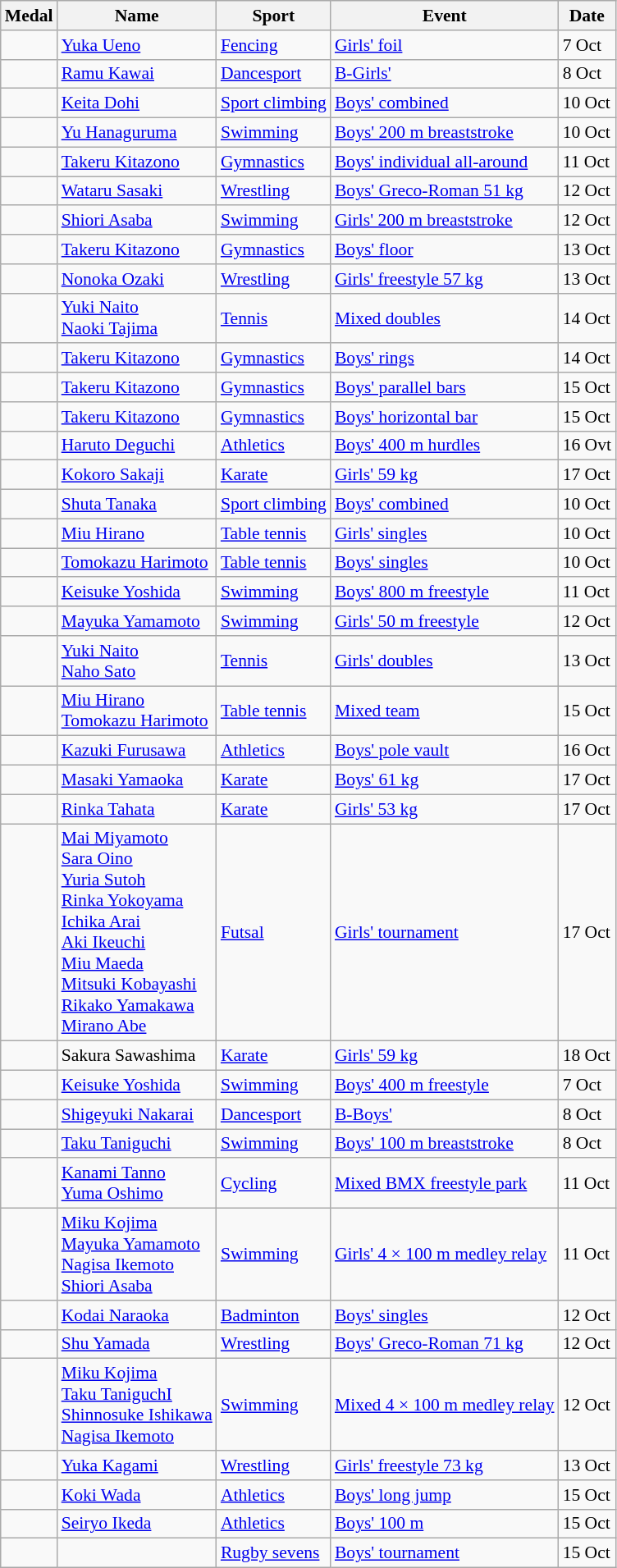<table class="wikitable sortable" style="font-size:90%">
<tr>
<th>Medal</th>
<th>Name</th>
<th>Sport</th>
<th>Event</th>
<th>Date</th>
</tr>
<tr>
<td></td>
<td><a href='#'>Yuka Ueno</a></td>
<td><a href='#'>Fencing</a></td>
<td><a href='#'>Girls' foil</a></td>
<td>7 Oct</td>
</tr>
<tr>
<td></td>
<td><a href='#'>Ramu Kawai</a></td>
<td><a href='#'>Dancesport</a></td>
<td><a href='#'>B-Girls'</a></td>
<td>8 Oct</td>
</tr>
<tr>
<td></td>
<td><a href='#'>Keita Dohi</a></td>
<td><a href='#'>Sport climbing</a></td>
<td><a href='#'>Boys' combined</a></td>
<td>10 Oct</td>
</tr>
<tr>
<td></td>
<td><a href='#'>Yu Hanaguruma</a></td>
<td><a href='#'>Swimming</a></td>
<td><a href='#'>Boys' 200 m breaststroke</a></td>
<td>10 Oct</td>
</tr>
<tr>
<td></td>
<td><a href='#'>Takeru Kitazono</a></td>
<td><a href='#'>Gymnastics</a></td>
<td><a href='#'>Boys' individual all-around</a></td>
<td>11 Oct</td>
</tr>
<tr>
<td></td>
<td><a href='#'>Wataru Sasaki</a></td>
<td><a href='#'>Wrestling</a></td>
<td><a href='#'>Boys' Greco-Roman 51 kg</a></td>
<td>12 Oct</td>
</tr>
<tr>
<td></td>
<td><a href='#'>Shiori Asaba</a></td>
<td><a href='#'>Swimming</a></td>
<td><a href='#'>Girls' 200 m breaststroke</a></td>
<td>12 Oct</td>
</tr>
<tr>
<td></td>
<td><a href='#'>Takeru Kitazono</a></td>
<td><a href='#'>Gymnastics</a></td>
<td><a href='#'>Boys' floor</a></td>
<td>13 Oct</td>
</tr>
<tr>
<td></td>
<td><a href='#'>Nonoka Ozaki</a></td>
<td><a href='#'>Wrestling</a></td>
<td><a href='#'>Girls' freestyle 57 kg</a></td>
<td>13 Oct</td>
</tr>
<tr>
<td></td>
<td><a href='#'>Yuki Naito</a><br><a href='#'>Naoki Tajima</a></td>
<td><a href='#'>Tennis</a></td>
<td><a href='#'>Mixed doubles</a></td>
<td>14 Oct</td>
</tr>
<tr>
<td></td>
<td><a href='#'>Takeru Kitazono</a></td>
<td><a href='#'>Gymnastics</a></td>
<td><a href='#'>Boys' rings</a></td>
<td>14 Oct</td>
</tr>
<tr>
<td></td>
<td><a href='#'>Takeru Kitazono</a></td>
<td><a href='#'>Gymnastics</a></td>
<td><a href='#'>Boys' parallel bars</a></td>
<td>15 Oct</td>
</tr>
<tr>
<td></td>
<td><a href='#'>Takeru Kitazono</a></td>
<td><a href='#'>Gymnastics</a></td>
<td><a href='#'>Boys' horizontal bar</a></td>
<td>15 Oct</td>
</tr>
<tr>
<td></td>
<td><a href='#'>Haruto Deguchi</a></td>
<td><a href='#'>Athletics</a></td>
<td><a href='#'>Boys' 400 m hurdles</a></td>
<td>16 Ovt</td>
</tr>
<tr>
<td></td>
<td><a href='#'>Kokoro Sakaji</a></td>
<td><a href='#'>Karate</a></td>
<td><a href='#'>Girls' 59 kg</a></td>
<td>17 Oct</td>
</tr>
<tr>
<td></td>
<td><a href='#'>Shuta Tanaka</a></td>
<td><a href='#'>Sport climbing</a></td>
<td><a href='#'>Boys' combined</a></td>
<td>10 Oct</td>
</tr>
<tr>
<td></td>
<td><a href='#'>Miu Hirano</a></td>
<td><a href='#'>Table tennis</a></td>
<td><a href='#'>Girls' singles</a></td>
<td>10 Oct</td>
</tr>
<tr>
<td></td>
<td><a href='#'>Tomokazu Harimoto</a></td>
<td><a href='#'>Table tennis</a></td>
<td><a href='#'>Boys' singles</a></td>
<td>10 Oct</td>
</tr>
<tr>
<td></td>
<td><a href='#'>Keisuke Yoshida</a></td>
<td><a href='#'>Swimming</a></td>
<td><a href='#'>Boys' 800 m freestyle</a></td>
<td>11 Oct</td>
</tr>
<tr>
<td></td>
<td><a href='#'>Mayuka Yamamoto</a></td>
<td><a href='#'>Swimming</a></td>
<td><a href='#'>Girls' 50 m freestyle</a></td>
<td>12 Oct</td>
</tr>
<tr>
<td></td>
<td><a href='#'>Yuki Naito</a><br><a href='#'>Naho Sato</a></td>
<td><a href='#'>Tennis</a></td>
<td><a href='#'>Girls' doubles</a></td>
<td>13 Oct</td>
</tr>
<tr>
<td></td>
<td><a href='#'>Miu Hirano</a><br><a href='#'>Tomokazu Harimoto</a></td>
<td><a href='#'>Table tennis</a></td>
<td><a href='#'>Mixed team</a></td>
<td>15 Oct</td>
</tr>
<tr>
<td></td>
<td><a href='#'>Kazuki Furusawa</a></td>
<td><a href='#'>Athletics</a></td>
<td><a href='#'>Boys' pole vault</a></td>
<td>16 Oct</td>
</tr>
<tr>
<td></td>
<td><a href='#'>Masaki Yamaoka</a></td>
<td><a href='#'>Karate</a></td>
<td><a href='#'>Boys' 61 kg</a></td>
<td>17 Oct</td>
</tr>
<tr>
<td></td>
<td><a href='#'>Rinka Tahata</a></td>
<td><a href='#'>Karate</a></td>
<td><a href='#'>Girls' 53 kg</a></td>
<td>17 Oct</td>
</tr>
<tr>
<td></td>
<td><a href='#'>Mai Miyamoto</a><br><a href='#'>Sara Oino</a><br><a href='#'>Yuria Sutoh</a><br><a href='#'>Rinka Yokoyama</a><br><a href='#'>Ichika Arai</a><br><a href='#'>Aki Ikeuchi</a><br><a href='#'>Miu Maeda</a><br><a href='#'>Mitsuki Kobayashi</a><br><a href='#'>Rikako Yamakawa</a><br><a href='#'>Mirano Abe</a></td>
<td><a href='#'>Futsal</a></td>
<td><a href='#'>Girls' tournament</a></td>
<td>17 Oct</td>
</tr>
<tr>
<td></td>
<td>Sakura Sawashima</td>
<td><a href='#'>Karate</a></td>
<td><a href='#'>Girls' 59 kg</a></td>
<td>18 Oct</td>
</tr>
<tr>
<td></td>
<td><a href='#'>Keisuke Yoshida</a></td>
<td><a href='#'>Swimming</a></td>
<td><a href='#'>Boys' 400 m freestyle</a></td>
<td>7 Oct</td>
</tr>
<tr>
<td></td>
<td><a href='#'>Shigeyuki Nakarai</a></td>
<td><a href='#'>Dancesport</a></td>
<td><a href='#'>B-Boys'</a></td>
<td>8 Oct</td>
</tr>
<tr>
<td></td>
<td><a href='#'>Taku Taniguchi</a></td>
<td><a href='#'>Swimming</a></td>
<td><a href='#'>Boys' 100 m breaststroke</a></td>
<td>8 Oct</td>
</tr>
<tr>
<td></td>
<td><a href='#'>Kanami Tanno</a><br><a href='#'>Yuma Oshimo</a></td>
<td><a href='#'>Cycling</a></td>
<td><a href='#'>Mixed BMX freestyle park</a></td>
<td>11 Oct</td>
</tr>
<tr>
<td></td>
<td><a href='#'>Miku Kojima</a><br><a href='#'>Mayuka Yamamoto</a><br><a href='#'>Nagisa Ikemoto</a><br><a href='#'>Shiori Asaba</a></td>
<td><a href='#'>Swimming</a></td>
<td><a href='#'>Girls' 4 × 100 m medley relay</a></td>
<td>11 Oct</td>
</tr>
<tr>
<td></td>
<td><a href='#'>Kodai Naraoka</a></td>
<td><a href='#'>Badminton</a></td>
<td><a href='#'>Boys' singles</a></td>
<td>12 Oct</td>
</tr>
<tr>
<td></td>
<td><a href='#'>Shu Yamada</a></td>
<td><a href='#'>Wrestling</a></td>
<td><a href='#'>Boys' Greco-Roman 71 kg</a></td>
<td>12 Oct</td>
</tr>
<tr>
<td></td>
<td><a href='#'>Miku Kojima</a><br><a href='#'>Taku TaniguchI</a><br><a href='#'>Shinnosuke Ishikawa</a><br><a href='#'>Nagisa Ikemoto</a></td>
<td><a href='#'>Swimming</a></td>
<td><a href='#'>Mixed 4 × 100 m medley relay</a></td>
<td>12 Oct</td>
</tr>
<tr>
<td></td>
<td><a href='#'>Yuka Kagami</a></td>
<td><a href='#'>Wrestling</a></td>
<td><a href='#'>Girls' freestyle 73 kg</a></td>
<td>13 Oct</td>
</tr>
<tr>
<td></td>
<td><a href='#'>Koki Wada</a></td>
<td><a href='#'>Athletics</a></td>
<td><a href='#'>Boys' long jump</a></td>
<td>15 Oct</td>
</tr>
<tr>
<td></td>
<td><a href='#'>Seiryo Ikeda</a></td>
<td><a href='#'>Athletics</a></td>
<td><a href='#'>Boys' 100 m</a></td>
<td>15 Oct</td>
</tr>
<tr>
<td></td>
<td></td>
<td><a href='#'>Rugby sevens</a></td>
<td><a href='#'>Boys' tournament</a></td>
<td>15 Oct</td>
</tr>
</table>
